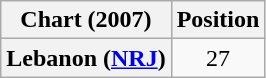<table class="wikitable plainrowheaders" style="text-align:center">
<tr>
<th scope="col">Chart (2007)</th>
<th scope="col">Position</th>
</tr>
<tr>
<th scope="row">Lebanon (<a href='#'>NRJ</a>)</th>
<td>27</td>
</tr>
</table>
